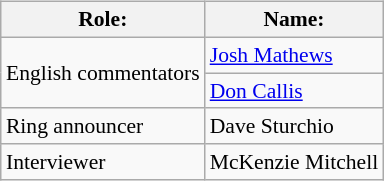<table class=wikitable style="font-size:90%; margin: 0.5em 0 0.5em 1em; float: right; clear: right;">
<tr>
<th>Role:</th>
<th>Name:</th>
</tr>
<tr>
<td rowspan=2>English commentators</td>
<td><a href='#'>Josh Mathews</a></td>
</tr>
<tr>
<td><a href='#'>Don Callis</a></td>
</tr>
<tr>
<td>Ring announcer</td>
<td>Dave Sturchio</td>
</tr>
<tr>
<td>Interviewer</td>
<td>McKenzie Mitchell</td>
</tr>
</table>
